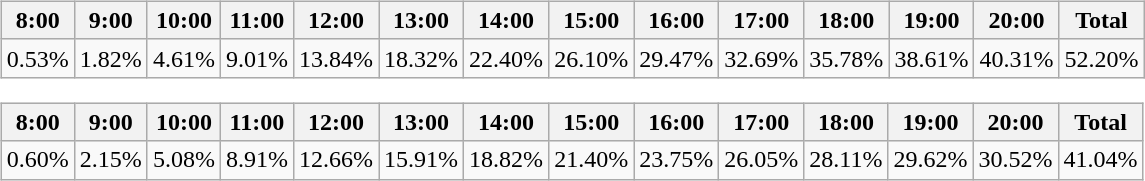<table>
<tr valign=top>
<td><br><table class=wikitable>
<tr>
<th>8:00</th>
<th>9:00</th>
<th>10:00</th>
<th>11:00</th>
<th>12:00</th>
<th>13:00</th>
<th>14:00</th>
<th>15:00</th>
<th>16:00</th>
<th>17:00</th>
<th>18:00</th>
<th>19:00</th>
<th>20:00</th>
<th>Total</th>
</tr>
<tr>
<td>0.53%</td>
<td>1.82%</td>
<td>4.61%</td>
<td>9.01%</td>
<td>13.84%</td>
<td>18.32%</td>
<td>22.40%</td>
<td>26.10%</td>
<td>29.47%</td>
<td>32.69%</td>
<td>35.78%</td>
<td>38.61%</td>
<td>40.31%</td>
<td>52.20%</td>
</tr>
</table>
<table class=wikitable>
<tr>
<th>8:00</th>
<th>9:00</th>
<th>10:00</th>
<th>11:00</th>
<th>12:00</th>
<th>13:00</th>
<th>14:00</th>
<th>15:00</th>
<th>16:00</th>
<th>17:00</th>
<th>18:00</th>
<th>19:00</th>
<th>20:00</th>
<th>Total</th>
</tr>
<tr>
<td>0.60%</td>
<td>2.15%</td>
<td>5.08%</td>
<td>8.91%</td>
<td>12.66%</td>
<td>15.91%</td>
<td>18.82%</td>
<td>21.40%</td>
<td>23.75%</td>
<td>26.05%</td>
<td>28.11%</td>
<td>29.62%</td>
<td>30.52%</td>
<td>41.04%</td>
</tr>
</table>
</td>
</tr>
</table>
